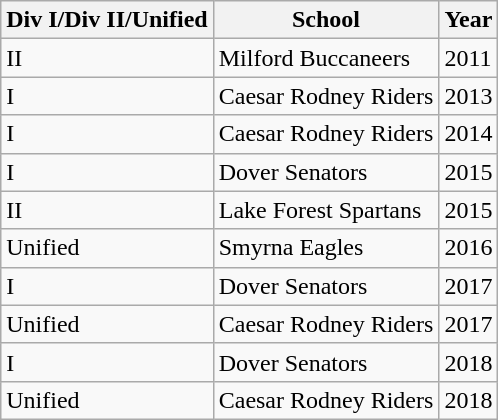<table class="wikitable" style="float:left;">
<tr style="white-space:nowrap;">
<th>Div I/Div II/Unified</th>
<th>School</th>
<th>Year</th>
</tr>
<tr>
<td>II</td>
<td>Milford Buccaneers</td>
<td>2011</td>
</tr>
<tr>
<td>I</td>
<td>Caesar Rodney Riders</td>
<td>2013</td>
</tr>
<tr>
<td>I</td>
<td>Caesar Rodney Riders</td>
<td>2014</td>
</tr>
<tr>
<td>I</td>
<td>Dover Senators</td>
<td>2015</td>
</tr>
<tr>
<td>II</td>
<td>Lake Forest Spartans</td>
<td>2015</td>
</tr>
<tr>
<td>Unified</td>
<td>Smyrna Eagles</td>
<td>2016</td>
</tr>
<tr>
<td>I</td>
<td>Dover Senators</td>
<td>2017</td>
</tr>
<tr>
<td>Unified</td>
<td>Caesar Rodney Riders</td>
<td>2017</td>
</tr>
<tr>
<td>I</td>
<td>Dover Senators</td>
<td>2018</td>
</tr>
<tr>
<td>Unified</td>
<td>Caesar Rodney Riders</td>
<td>2018</td>
</tr>
</table>
